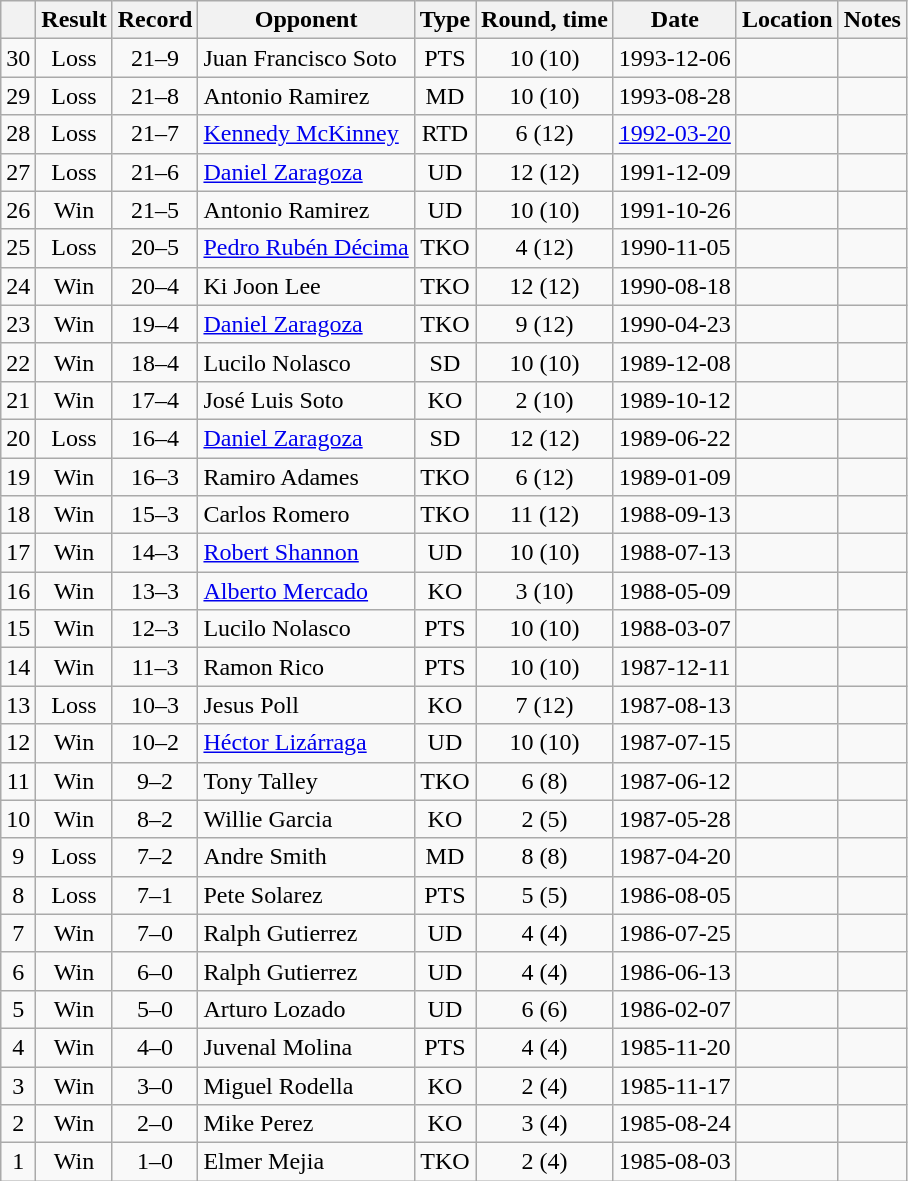<table class=wikitable style=text-align:center>
<tr>
<th></th>
<th>Result</th>
<th>Record</th>
<th>Opponent</th>
<th>Type</th>
<th>Round, time</th>
<th>Date</th>
<th>Location</th>
<th>Notes</th>
</tr>
<tr>
<td>30</td>
<td>Loss</td>
<td>21–9</td>
<td align=left>Juan Francisco Soto</td>
<td>PTS</td>
<td>10 (10)</td>
<td>1993-12-06</td>
<td align=left></td>
<td align=left></td>
</tr>
<tr>
<td>29</td>
<td>Loss</td>
<td>21–8</td>
<td align=left>Antonio Ramirez</td>
<td>MD</td>
<td>10 (10)</td>
<td>1993-08-28</td>
<td align=left></td>
<td align=left></td>
</tr>
<tr>
<td>28</td>
<td>Loss</td>
<td>21–7</td>
<td align=left><a href='#'>Kennedy McKinney</a></td>
<td>RTD</td>
<td>6 (12)</td>
<td><a href='#'>1992-03-20</a></td>
<td align=left></td>
<td align=left></td>
</tr>
<tr>
<td>27</td>
<td>Loss</td>
<td>21–6</td>
<td align=left><a href='#'>Daniel Zaragoza</a></td>
<td>UD</td>
<td>12 (12)</td>
<td>1991-12-09</td>
<td align=left></td>
<td align=left></td>
</tr>
<tr>
<td>26</td>
<td>Win</td>
<td>21–5</td>
<td align=left>Antonio Ramirez</td>
<td>UD</td>
<td>10 (10)</td>
<td>1991-10-26</td>
<td align=left></td>
<td align=left></td>
</tr>
<tr>
<td>25</td>
<td>Loss</td>
<td>20–5</td>
<td align=left><a href='#'>Pedro Rubén Décima</a></td>
<td>TKO</td>
<td>4 (12)</td>
<td>1990-11-05</td>
<td align=left></td>
<td align=left></td>
</tr>
<tr>
<td>24</td>
<td>Win</td>
<td>20–4</td>
<td align=left>Ki Joon Lee</td>
<td>TKO</td>
<td>12 (12)</td>
<td>1990-08-18</td>
<td align=left></td>
<td align=left></td>
</tr>
<tr>
<td>23</td>
<td>Win</td>
<td>19–4</td>
<td align=left><a href='#'>Daniel Zaragoza</a></td>
<td>TKO</td>
<td>9 (12)</td>
<td>1990-04-23</td>
<td align=left></td>
<td align=left></td>
</tr>
<tr>
<td>22</td>
<td>Win</td>
<td>18–4</td>
<td align=left>Lucilo Nolasco</td>
<td>SD</td>
<td>10 (10)</td>
<td>1989-12-08</td>
<td align=left></td>
<td align=left></td>
</tr>
<tr>
<td>21</td>
<td>Win</td>
<td>17–4</td>
<td align=left>José Luis Soto</td>
<td>KO</td>
<td>2 (10)</td>
<td>1989-10-12</td>
<td align=left></td>
<td align=left></td>
</tr>
<tr>
<td>20</td>
<td>Loss</td>
<td>16–4</td>
<td align=left><a href='#'>Daniel Zaragoza</a></td>
<td>SD</td>
<td>12 (12)</td>
<td>1989-06-22</td>
<td align=left></td>
<td align=left></td>
</tr>
<tr>
<td>19</td>
<td>Win</td>
<td>16–3</td>
<td align=left>Ramiro Adames</td>
<td>TKO</td>
<td>6 (12)</td>
<td>1989-01-09</td>
<td align=left></td>
<td align=left></td>
</tr>
<tr>
<td>18</td>
<td>Win</td>
<td>15–3</td>
<td align=left>Carlos Romero</td>
<td>TKO</td>
<td>11 (12)</td>
<td>1988-09-13</td>
<td align=left></td>
<td align=left></td>
</tr>
<tr>
<td>17</td>
<td>Win</td>
<td>14–3</td>
<td align=left><a href='#'>Robert Shannon</a></td>
<td>UD</td>
<td>10 (10)</td>
<td>1988-07-13</td>
<td align=left></td>
<td align=left></td>
</tr>
<tr>
<td>16</td>
<td>Win</td>
<td>13–3</td>
<td align=left><a href='#'>Alberto Mercado</a></td>
<td>KO</td>
<td>3 (10)</td>
<td>1988-05-09</td>
<td align=left></td>
<td align=left></td>
</tr>
<tr>
<td>15</td>
<td>Win</td>
<td>12–3</td>
<td align=left>Lucilo Nolasco</td>
<td>PTS</td>
<td>10 (10)</td>
<td>1988-03-07</td>
<td align=left></td>
<td align=left></td>
</tr>
<tr>
<td>14</td>
<td>Win</td>
<td>11–3</td>
<td align=left>Ramon Rico</td>
<td>PTS</td>
<td>10 (10)</td>
<td>1987-12-11</td>
<td align=left></td>
<td align=left></td>
</tr>
<tr>
<td>13</td>
<td>Loss</td>
<td>10–3</td>
<td align=left>Jesus Poll</td>
<td>KO</td>
<td>7 (12)</td>
<td>1987-08-13</td>
<td align=left></td>
<td align=left></td>
</tr>
<tr>
<td>12</td>
<td>Win</td>
<td>10–2</td>
<td align=left><a href='#'>Héctor Lizárraga</a></td>
<td>UD</td>
<td>10 (10)</td>
<td>1987-07-15</td>
<td align=left></td>
<td align=left></td>
</tr>
<tr>
<td>11</td>
<td>Win</td>
<td>9–2</td>
<td align=left>Tony Talley</td>
<td>TKO</td>
<td>6 (8)</td>
<td>1987-06-12</td>
<td align=left></td>
<td align=left></td>
</tr>
<tr>
<td>10</td>
<td>Win</td>
<td>8–2</td>
<td align=left>Willie Garcia</td>
<td>KO</td>
<td>2 (5)</td>
<td>1987-05-28</td>
<td align=left></td>
<td align=left></td>
</tr>
<tr>
<td>9</td>
<td>Loss</td>
<td>7–2</td>
<td align=left>Andre Smith</td>
<td>MD</td>
<td>8 (8)</td>
<td>1987-04-20</td>
<td align=left></td>
<td align=left></td>
</tr>
<tr>
<td>8</td>
<td>Loss</td>
<td>7–1</td>
<td align=left>Pete Solarez</td>
<td>PTS</td>
<td>5 (5)</td>
<td>1986-08-05</td>
<td align=left></td>
<td align=left></td>
</tr>
<tr>
<td>7</td>
<td>Win</td>
<td>7–0</td>
<td align=left>Ralph Gutierrez</td>
<td>UD</td>
<td>4 (4)</td>
<td>1986-07-25</td>
<td align=left></td>
<td align=left></td>
</tr>
<tr>
<td>6</td>
<td>Win</td>
<td>6–0</td>
<td align=left>Ralph Gutierrez</td>
<td>UD</td>
<td>4 (4)</td>
<td>1986-06-13</td>
<td align=left></td>
<td align=left></td>
</tr>
<tr>
<td>5</td>
<td>Win</td>
<td>5–0</td>
<td align=left>Arturo Lozado</td>
<td>UD</td>
<td>6 (6)</td>
<td>1986-02-07</td>
<td align=left></td>
<td align=left></td>
</tr>
<tr>
<td>4</td>
<td>Win</td>
<td>4–0</td>
<td align=left>Juvenal Molina</td>
<td>PTS</td>
<td>4 (4)</td>
<td>1985-11-20</td>
<td align=left></td>
<td align=left></td>
</tr>
<tr>
<td>3</td>
<td>Win</td>
<td>3–0</td>
<td align=left>Miguel Rodella</td>
<td>KO</td>
<td>2 (4)</td>
<td>1985-11-17</td>
<td align=left></td>
<td align=left></td>
</tr>
<tr>
<td>2</td>
<td>Win</td>
<td>2–0</td>
<td align=left>Mike Perez</td>
<td>KO</td>
<td>3 (4)</td>
<td>1985-08-24</td>
<td align=left></td>
<td align=left></td>
</tr>
<tr>
<td>1</td>
<td>Win</td>
<td>1–0</td>
<td align=left>Elmer Mejia</td>
<td>TKO</td>
<td>2 (4)</td>
<td>1985-08-03</td>
<td align=left></td>
<td align=left></td>
</tr>
</table>
